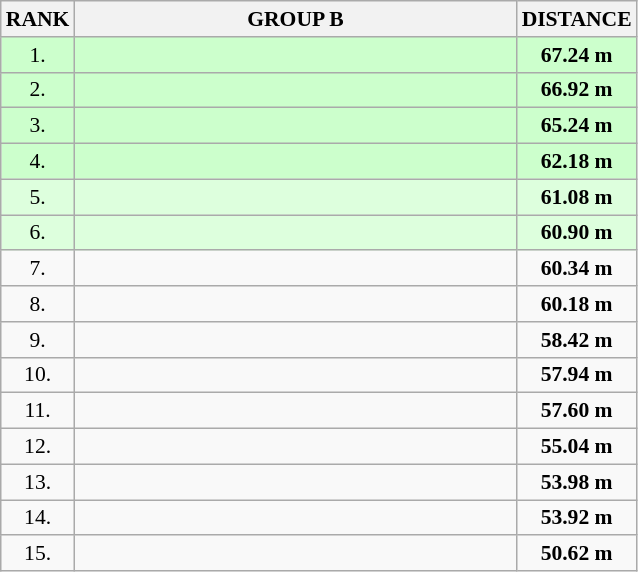<table class="wikitable" style="border-collapse: collapse; font-size: 90%;">
<tr>
<th>RANK</th>
<th style="width: 20em">GROUP B</th>
<th style="width: 5em">DISTANCE</th>
</tr>
<tr style="background:#ccffcc;">
<td align="center">1.</td>
<td></td>
<td align="center"><strong>67.24 m</strong></td>
</tr>
<tr style="background:#ccffcc;">
<td align="center">2.</td>
<td></td>
<td align="center"><strong>66.92 m</strong></td>
</tr>
<tr style="background:#ccffcc;">
<td align="center">3.</td>
<td></td>
<td align="center"><strong>65.24 m</strong></td>
</tr>
<tr style="background:#ccffcc;">
<td align="center">4.</td>
<td></td>
<td align="center"><strong>62.18 m</strong></td>
</tr>
<tr style="background:#ddffdd;">
<td align="center">5.</td>
<td></td>
<td align="center"><strong>61.08 m</strong></td>
</tr>
<tr style="background:#ddffdd;">
<td align="center">6.</td>
<td></td>
<td align="center"><strong>60.90 m</strong></td>
</tr>
<tr>
<td align="center">7.</td>
<td></td>
<td align="center"><strong>60.34 m</strong></td>
</tr>
<tr>
<td align="center">8.</td>
<td></td>
<td align="center"><strong>60.18 m</strong></td>
</tr>
<tr>
<td align="center">9.</td>
<td></td>
<td align="center"><strong>58.42 m</strong></td>
</tr>
<tr>
<td align="center">10.</td>
<td></td>
<td align="center"><strong>57.94 m</strong></td>
</tr>
<tr>
<td align="center">11.</td>
<td></td>
<td align="center"><strong>57.60 m</strong></td>
</tr>
<tr>
<td align="center">12.</td>
<td></td>
<td align="center"><strong>55.04 m</strong></td>
</tr>
<tr>
<td align="center">13.</td>
<td></td>
<td align="center"><strong>53.98 m</strong></td>
</tr>
<tr>
<td align="center">14.</td>
<td></td>
<td align="center"><strong>53.92 m</strong></td>
</tr>
<tr>
<td align="center">15.</td>
<td></td>
<td align="center"><strong>50.62 m</strong></td>
</tr>
</table>
